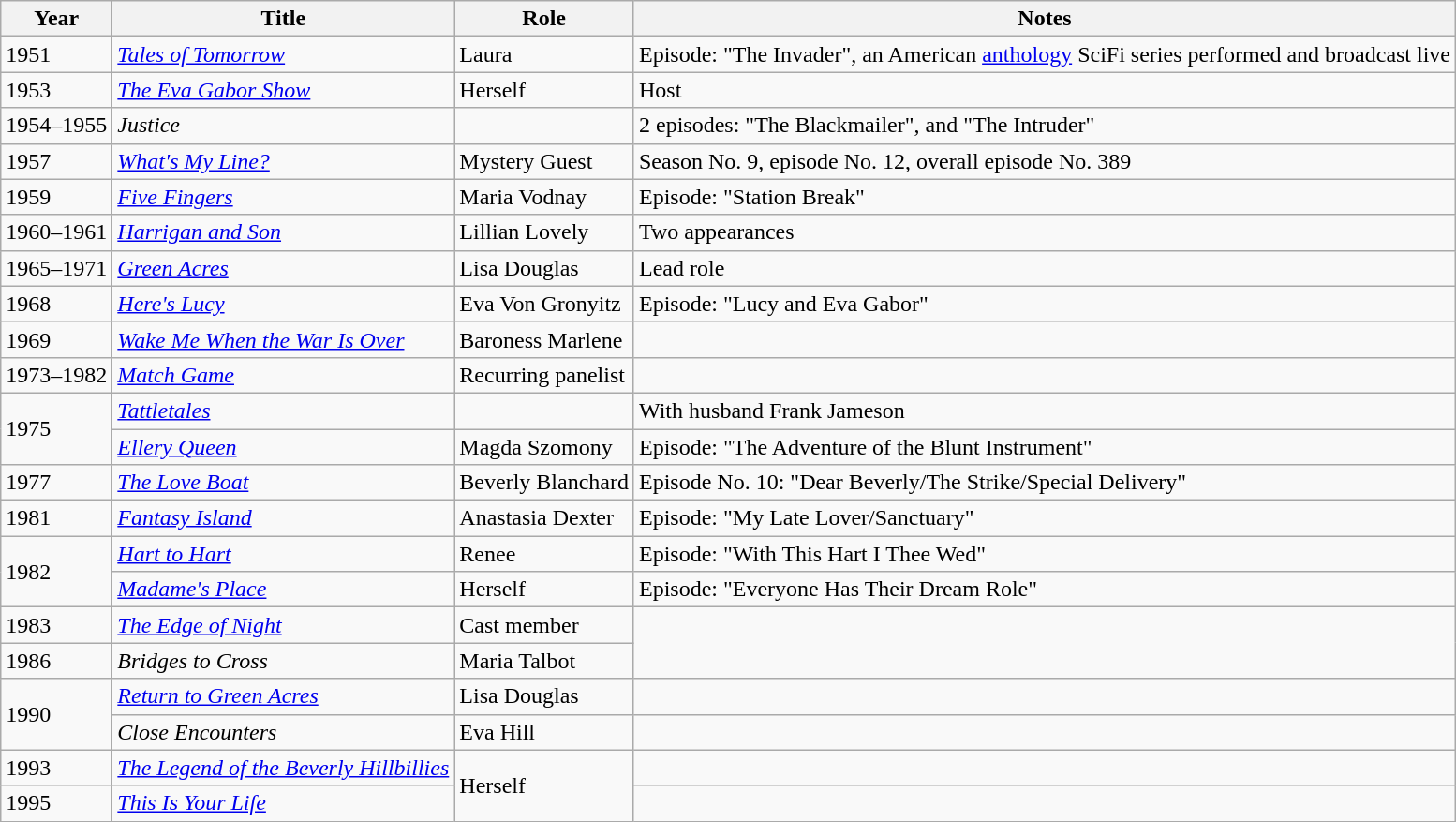<table class="wikitable sortable">
<tr>
<th>Year</th>
<th>Title</th>
<th>Role</th>
<th>Notes</th>
</tr>
<tr>
<td>1951</td>
<td><em><a href='#'>Tales of Tomorrow</a></em></td>
<td>Laura</td>
<td>Episode: "The Invader", an American <a href='#'>anthology</a> SciFi series performed and broadcast live</td>
</tr>
<tr>
<td>1953</td>
<td><em><a href='#'>The Eva Gabor Show</a></em></td>
<td>Herself</td>
<td>Host</td>
</tr>
<tr>
<td>1954–1955</td>
<td><em>Justice</em></td>
<td></td>
<td>2 episodes: "The Blackmailer", and "The Intruder"</td>
</tr>
<tr>
<td>1957</td>
<td><em><a href='#'>What's My Line?</a></em></td>
<td>Mystery Guest</td>
<td>Season No. 9, episode No. 12, overall episode No. 389</td>
</tr>
<tr>
<td>1959</td>
<td><em><a href='#'>Five Fingers</a></em></td>
<td>Maria Vodnay</td>
<td>Episode: "Station Break"</td>
</tr>
<tr>
<td>1960–1961</td>
<td><em><a href='#'>Harrigan and Son</a></em></td>
<td>Lillian Lovely</td>
<td>Two appearances</td>
</tr>
<tr>
<td>1965–1971</td>
<td><em><a href='#'>Green Acres</a></em></td>
<td>Lisa Douglas</td>
<td>Lead role</td>
</tr>
<tr>
<td>1968</td>
<td><em><a href='#'>Here's Lucy</a></em></td>
<td>Eva Von Gronyitz</td>
<td>Episode: "Lucy and Eva Gabor"</td>
</tr>
<tr>
<td>1969</td>
<td><em><a href='#'>Wake Me When the War Is Over</a></em></td>
<td>Baroness Marlene</td>
<td></td>
</tr>
<tr>
<td>1973–1982</td>
<td><em><a href='#'>Match Game</a></em></td>
<td>Recurring panelist</td>
<td></td>
</tr>
<tr>
<td rowspan="2">1975</td>
<td><em><a href='#'>Tattletales</a></em></td>
<td></td>
<td>With husband Frank Jameson</td>
</tr>
<tr>
<td><em><a href='#'>Ellery Queen</a></em></td>
<td>Magda Szomony</td>
<td>Episode: "The Adventure of the Blunt Instrument"</td>
</tr>
<tr>
<td>1977</td>
<td><em><a href='#'>The Love Boat</a></em></td>
<td>Beverly Blanchard</td>
<td>Episode No. 10: "Dear Beverly/The Strike/Special Delivery"</td>
</tr>
<tr>
<td>1981</td>
<td><em><a href='#'>Fantasy Island</a></em></td>
<td>Anastasia Dexter</td>
<td>Episode: "My Late Lover/Sanctuary"</td>
</tr>
<tr>
<td rowspan="2">1982</td>
<td><em><a href='#'>Hart to Hart</a></em></td>
<td>Renee</td>
<td>Episode: "With This Hart I Thee Wed"</td>
</tr>
<tr>
<td><em><a href='#'>Madame's Place</a></em></td>
<td>Herself</td>
<td>Episode: "Everyone Has Their Dream Role"</td>
</tr>
<tr>
<td>1983</td>
<td><em><a href='#'>The Edge of Night</a></em></td>
<td>Cast member</td>
</tr>
<tr>
<td>1986</td>
<td><em>Bridges to Cross</em></td>
<td>Maria Talbot</td>
</tr>
<tr>
<td rowspan="2">1990</td>
<td><em><a href='#'>Return to Green Acres</a></em></td>
<td>Lisa Douglas</td>
<td></td>
</tr>
<tr>
<td><em>Close Encounters</em></td>
<td>Eva Hill</td>
<td></td>
</tr>
<tr>
<td>1993</td>
<td><em><a href='#'>The Legend of the Beverly Hillbillies</a></em></td>
<td rowspan="2">Herself</td>
<td></td>
</tr>
<tr>
<td>1995</td>
<td><em><a href='#'>This Is Your Life</a></em></td>
<td></td>
</tr>
</table>
